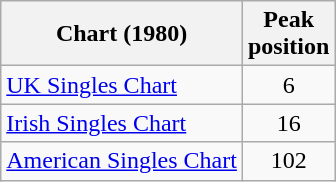<table class="wikitable sortable">
<tr>
<th>Chart (1980)</th>
<th style="text-align:center;">Peak<br>position</th>
</tr>
<tr>
<td><a href='#'>UK Singles Chart</a></td>
<td style="text-align:center;">6</td>
</tr>
<tr>
<td><a href='#'>Irish Singles Chart</a></td>
<td style="text-align:center;">16</td>
</tr>
<tr>
<td><a href='#'>American Singles Chart</a></td>
<td style="text-align:center;">102</td>
</tr>
</table>
